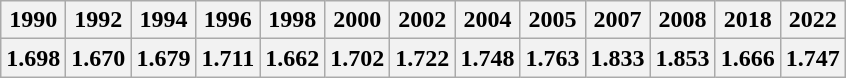<table class="wikitable">
<tr>
<th>1990</th>
<th>1992</th>
<th>1994</th>
<th>1996</th>
<th>1998</th>
<th>2000</th>
<th>2002</th>
<th>2004</th>
<th>2005</th>
<th>2007</th>
<th>2008</th>
<th>2018</th>
<th>2022</th>
</tr>
<tr>
<th>1.698</th>
<th>1.670</th>
<th>1.679</th>
<th>1.711</th>
<th>1.662</th>
<th>1.702</th>
<th>1.722</th>
<th>1.748</th>
<th>1.763</th>
<th>1.833</th>
<th>1.853</th>
<th>1.666</th>
<th>1.747</th>
</tr>
</table>
